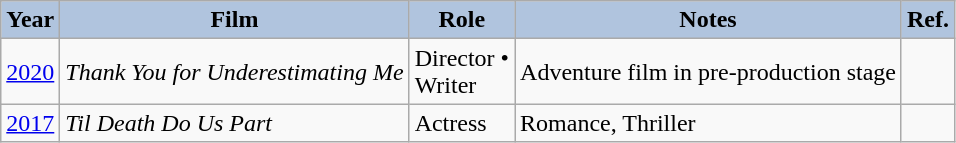<table class="wikitable">
<tr>
<th style="background:#B0C4DE;">Year</th>
<th style="background:#B0C4DE;">Film</th>
<th style="background:#B0C4DE;">Role</th>
<th style="background:#B0C4DE;">Notes</th>
<th style="background:#B0C4DE;">Ref.</th>
</tr>
<tr>
<td><a href='#'>2020</a></td>
<td><em>Thank You for Underestimating Me</em></td>
<td>Director •<br>Writer</td>
<td>Adventure film in pre-production stage</td>
<td></td>
</tr>
<tr>
<td><a href='#'>2017</a></td>
<td><em>Til Death Do Us Part</em></td>
<td>Actress</td>
<td>Romance, Thriller</td>
<td></td>
</tr>
</table>
